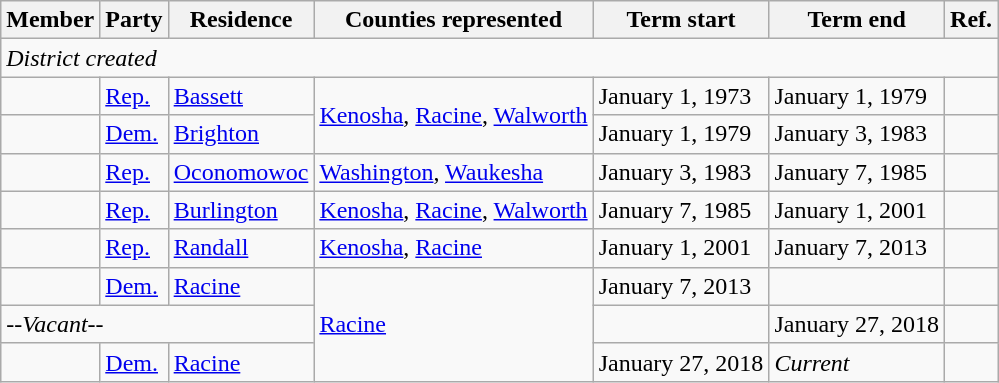<table class="wikitable">
<tr>
<th>Member</th>
<th>Party</th>
<th>Residence</th>
<th>Counties represented</th>
<th>Term start</th>
<th>Term end</th>
<th>Ref.</th>
</tr>
<tr>
<td colspan="7"><em>District created</em></td>
</tr>
<tr>
<td></td>
<td><a href='#'>Rep.</a></td>
<td><a href='#'>Bassett</a></td>
<td rowspan="2"><a href='#'>Kenosha</a>, <a href='#'>Racine</a>, <a href='#'>Walworth</a></td>
<td>January 1, 1973</td>
<td>January 1, 1979</td>
<td></td>
</tr>
<tr>
<td></td>
<td><a href='#'>Dem.</a></td>
<td><a href='#'>Brighton</a></td>
<td>January 1, 1979</td>
<td>January 3, 1983</td>
<td></td>
</tr>
<tr>
<td></td>
<td><a href='#'>Rep.</a></td>
<td><a href='#'>Oconomowoc</a></td>
<td><a href='#'>Washington</a>, <a href='#'>Waukesha</a></td>
<td>January 3, 1983</td>
<td>January 7, 1985</td>
<td></td>
</tr>
<tr>
<td></td>
<td><a href='#'>Rep.</a></td>
<td><a href='#'>Burlington</a></td>
<td><a href='#'>Kenosha</a>, <a href='#'>Racine</a>, <a href='#'>Walworth</a></td>
<td>January 7, 1985</td>
<td>January 1, 2001</td>
<td></td>
</tr>
<tr>
<td></td>
<td><a href='#'>Rep.</a></td>
<td><a href='#'>Randall</a></td>
<td><a href='#'>Kenosha</a>, <a href='#'>Racine</a></td>
<td>January 1, 2001</td>
<td>January 7, 2013</td>
<td></td>
</tr>
<tr>
<td></td>
<td><a href='#'>Dem.</a></td>
<td><a href='#'>Racine</a></td>
<td rowspan="3"><a href='#'>Racine</a></td>
<td>January 7, 2013</td>
<td></td>
<td></td>
</tr>
<tr>
<td colspan="3"><em>--Vacant--</em></td>
<td></td>
<td>January 27, 2018</td>
<td></td>
</tr>
<tr>
<td></td>
<td><a href='#'>Dem.</a></td>
<td><a href='#'>Racine</a></td>
<td>January 27, 2018</td>
<td><em>Current</em></td>
<td></td>
</tr>
</table>
